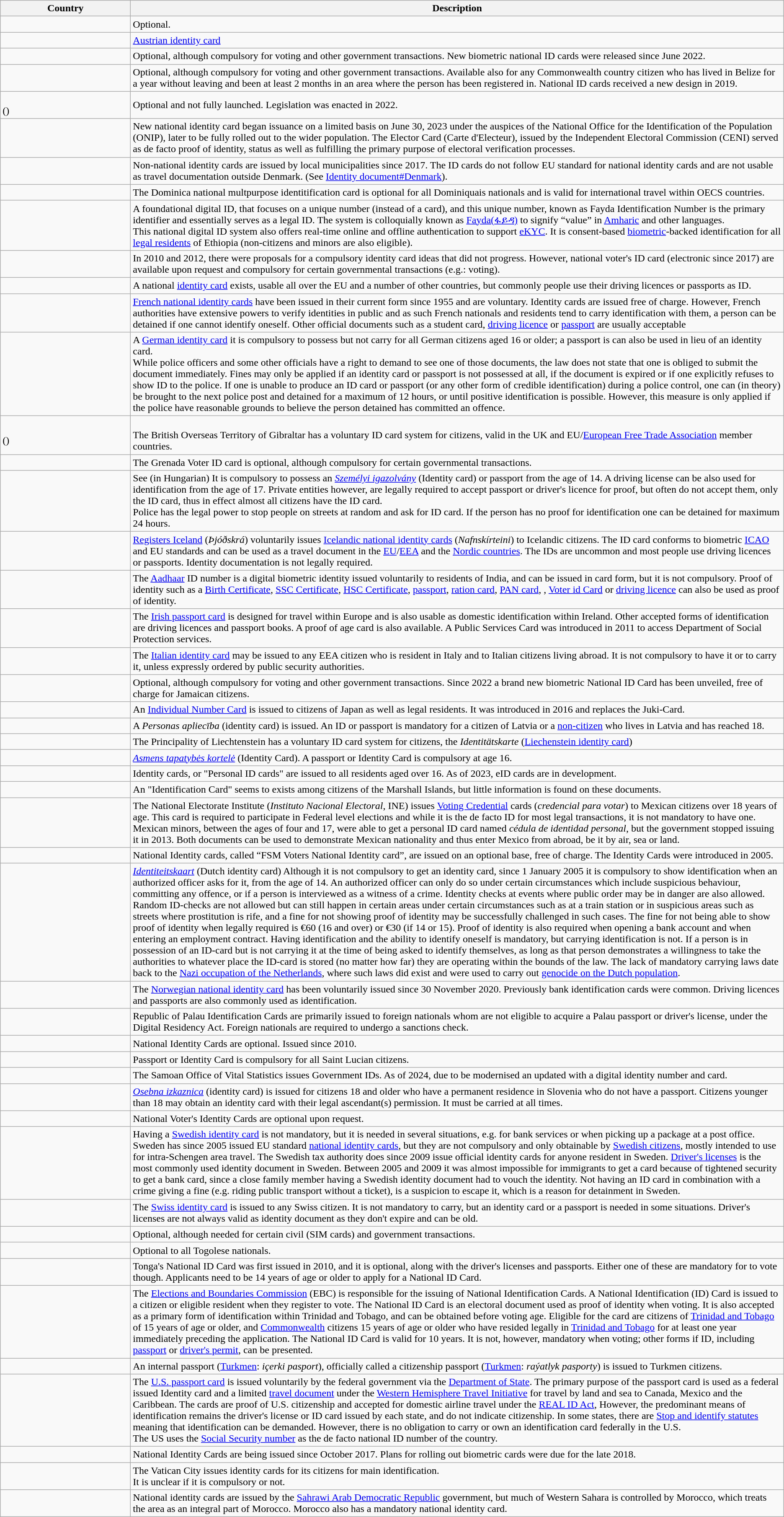<table class="sortable wikitable">
<tr>
<th width=200>Country</th>
<th class=unsortable>Description</th>
</tr>
<tr>
<td></td>
<td>Optional.</td>
</tr>
<tr>
<td></td>
<td><a href='#'>Austrian identity card</a></td>
</tr>
<tr>
<td></td>
<td>Optional, although compulsory for voting and other government transactions. New biometric national ID cards were released since June 2022.</td>
</tr>
<tr>
<td></td>
<td>Optional, although compulsory for voting and other government transactions. Available also for any Commonwealth country citizen who has lived in Belize for a year without leaving and been at least 2 months in an area where the person has been registered in. National ID cards received a new design in 2019.</td>
</tr>
<tr>
<td><br>()</td>
<td>Optional and not fully launched. Legislation was enacted in 2022.</td>
</tr>
<tr>
<td></td>
<td>New national identity card began issuance on a limited basis on June 30, 2023 under the auspices of the National Office for the Identification of the Population (ONIP), later to be fully rolled out to the wider population.  The Elector Card (Carte d'Electeur), issued by the Independent Electoral Commission (CENI) served as de facto proof of identity, status as well as fulfilling the primary purpose of electoral verification processes.</td>
</tr>
<tr>
<td></td>
<td>Non-national identity cards are issued by local municipalities since 2017. The ID cards do not follow EU standard for national identity cards and are not usable as travel documentation outside Denmark. (See <a href='#'>Identity document#Denmark</a>).</td>
</tr>
<tr>
<td></td>
<td>The Dominica national multpurpose identitification card is optional for all Dominiquais nationals and is valid for international travel within OECS countries.</td>
</tr>
<tr>
<td></td>
<td>A foundational digital ID, that focuses on a unique number (instead of a card), and this unique number, known as Fayda Identification Number is the primary identifier and essentially serves as a legal ID. The system is colloquially known as <a href='#'>Fayda(ፋይዳ)</a> to signify “value” in <a href='#'>Amharic</a> and other languages.<br>This national digital ID system also offers real-time online and offline authentication to support <a href='#'>eKYC</a>. It is consent-based <a href='#'>biometric</a>-backed identification for all <a href='#'>legal residents</a> of Ethiopia (non-citizens and minors are also eligible).</td>
</tr>
<tr>
<td></td>
<td>In 2010 and 2012, there were proposals for a compulsory identity card ideas that did not progress. However, national voter's ID card (electronic since 2017) are available upon request and compulsory for certain governmental transactions (e.g.: voting).</td>
</tr>
<tr>
<td></td>
<td>A national <a href='#'>identity card</a> exists, usable all over the EU and a number of other countries, but commonly people use their driving licences or passports as ID.</td>
</tr>
<tr>
<td></td>
<td><a href='#'>French national identity cards</a> have been issued in their current form since 1955 and are voluntary. Identity cards are issued free of charge. However, French authorities have extensive powers to verify identities in public and as such French nationals and residents tend to carry identification with them, a person can be detained if one cannot identify oneself. Other official documents such as a student card, <a href='#'>driving licence</a> or <a href='#'>passport</a> are usually acceptable</td>
</tr>
<tr>
<td></td>
<td>A <a href='#'>German identity card</a> it is compulsory to possess but not carry for all German citizens aged 16 or older; a passport is can also be used in lieu of an identity card.<br>While police officers and some other officials have a right to demand to see one of those documents, the law does not state that one is obliged to submit the document immediately. Fines may only be applied if an identity card or passport is not possessed at all, if the document is expired or if one explicitly refuses to show ID to the police. If one is unable to produce an ID card or passport (or any other form of credible identification) during a police control, one can (in theory) be brought to the next police post and detained for a maximum of 12 hours, or until positive identification is possible. However, this measure is only applied if the police have reasonable grounds to believe the person detained has committed an offence.</td>
</tr>
<tr>
<td><br>()</td>
<td><br>The British Overseas Territory of Gibraltar has a voluntary ID card system for citizens, valid in the UK and EU/<a href='#'>European Free Trade Association</a> member countries.</td>
</tr>
<tr>
<td></td>
<td>The Grenada Voter ID card is optional, although compulsory for certain governmental transactions.</td>
</tr>
<tr>
<td></td>
<td>See (in Hungarian) It is compulsory to possess an <a href='#'><em>Személyi igazolvány</em></a> (Identity card) or passport from the age of 14. A driving license can be also used for identification from the age of 17. Private entities however, are legally required to accept passport or driver's licence for proof, but often do not accept them, only the ID card, thus in effect almost all citizens have the ID card.<br>Police has the legal power to stop people on streets at random and ask for ID card. If the person has no proof for identification one can be detained for maximum 24 hours.</td>
</tr>
<tr>
<td></td>
<td><a href='#'>Registers Iceland</a> (<em>Þjóðskrá</em>) voluntarily issues <a href='#'>Icelandic national identity cards</a> (<em>Nafnskírteini</em>) to Icelandic citizens. The ID card conforms to biometric <a href='#'>ICAO</a> and EU standards and can be used as a travel document in the <a href='#'>EU</a>/<a href='#'>EEA</a> and the <a href='#'>Nordic countries</a>. The IDs are uncommon and most people use driving licences or passports. Identity documentation is not legally required.</td>
</tr>
<tr>
<td></td>
<td>The <a href='#'>Aadhaar</a>  ID  number is a digital biometric identity issued voluntarily to residents of India, and can be issued in card form, but it is not compulsory. Proof of identity such as a <a href='#'>Birth Certificate</a>, <a href='#'>SSC Certificate</a>, <a href='#'>HSC Certificate</a>, <a href='#'>passport</a>, <a href='#'>ration card</a>, <a href='#'>PAN card</a>, , <a href='#'>Voter id Card</a> or <a href='#'>driving licence</a> can also be used as proof of identity.</td>
</tr>
<tr>
<td></td>
<td>The <a href='#'>Irish passport card</a> is designed for travel within Europe and is also usable as domestic identification within Ireland. Other accepted forms of identification are driving licences and passport books. A proof of age card is also available. A Public Services Card was introduced in 2011 to access Department of Social Protection services.</td>
</tr>
<tr>
<td></td>
<td>The <a href='#'>Italian identity card</a> may be issued to any EEA citizen who is resident in Italy and to Italian citizens living abroad. It is not compulsory to have it or to carry it, unless expressly ordered by public security authorities.</td>
</tr>
<tr>
<td></td>
<td>Optional, although compulsory for voting and other government transactions. Since 2022 a brand new biometric National ID Card has been unveiled, free of charge for Jamaican citizens.</td>
</tr>
<tr>
<td></td>
<td>An <a href='#'>Individual Number Card</a> is issued to citizens of Japan as well as legal residents. It was introduced in 2016 and replaces the Juki-Card.</td>
</tr>
<tr>
<td></td>
<td>A <em>Personas apliecība</em> (identity card) is issued. An ID or passport is mandatory for a citizen of Latvia or a <a href='#'>non-citizen</a> who lives in Latvia and has reached 18.</td>
</tr>
<tr>
<td></td>
<td>The Principality of Liechtenstein has a voluntary ID card system for citizens, the <em>Identitätskarte</em> (<a href='#'>Liechenstein identity card</a>)</td>
</tr>
<tr>
<td></td>
<td><a href='#'><em>Asmens tapatybės kortelė</em></a> (Identity Card). A passport or Identity Card is compulsory at age 16.</td>
</tr>
<tr>
<td></td>
<td>Identity cards, or "Personal ID cards" are issued to all residents aged over 16. As of 2023, eID cards are in development.</td>
</tr>
<tr>
<td></td>
<td>An "Identification Card" seems to exists among citizens of the Marshall Islands, but little information is found on these documents.</td>
</tr>
<tr>
<td></td>
<td>The National Electorate Institute (<em>Instituto Nacional Electoral</em>, INE) issues <a href='#'>Voting Credential</a> cards (<em>credencial para votar</em>) to Mexican citizens over 18 years of age. This card is required to participate in Federal level elections and while it is the de facto ID for most legal transactions, it is not mandatory to have one. Mexican minors, between the ages of four and 17, were able to get a personal ID card named <em>cédula de identidad personal</em>, but the government stopped issuing it in 2013. Both documents can be used to demonstrate Mexican nationality and thus enter Mexico from abroad, be it by air, sea or land.</td>
</tr>
<tr>
<td></td>
<td>National Identity cards, called “FSM Voters National Identity card”, are issued on an optional base, free of charge. The Identity Cards were introduced in 2005.</td>
</tr>
<tr>
<td></td>
<td><em><a href='#'>Identiteitskaart</a></em> (Dutch identity card) Although it is not compulsory to get an identity card, since 1 January 2005 it is compulsory to show identification when an authorized officer asks for it, from the age of 14. An authorized officer can only do so under certain circumstances which include suspicious behaviour, committing any offence, or if a person is interviewed as a witness of a crime. Identity checks at events where public order may be in danger are also allowed. Random ID-checks are not allowed but can still happen in certain areas under certain circumstances such as at a train station or in suspicious areas such as streets where prostitution is rife, and a fine for not showing proof of identity may be successfully challenged in such cases. The fine for not being able to show proof of identity when legally required is €60 (16 and over) or €30 (if 14 or 15). Proof of identity is also required when opening a bank account and when entering an employment contract. Having identification and the ability to identify oneself is mandatory, but carrying identification is not. If a person is in possession of an ID-card but is not carrying it at the time of being asked to identify themselves, as long as that person demonstrates a willingness to take the authorities to whatever place the ID-card is stored (no matter how far) they are operating within the bounds of the law. The lack of mandatory carrying laws date back to the <a href='#'>Nazi occupation of the Netherlands</a>, where such laws did exist and were used to carry out <a href='#'>genocide on the Dutch population</a>.</td>
</tr>
<tr>
<td></td>
<td>The <a href='#'>Norwegian national identity card</a> has been voluntarily issued since 30 November 2020. Previously bank identification cards were common. Driving licences and passports are also commonly used as identification.</td>
</tr>
<tr>
<td></td>
<td>Republic of Palau Identification Cards are primarily issued to foreign nationals whom are not eligible to acquire a Palau passport or driver's license, under the Digital Residency Act. Foreign nationals are required to undergo a sanctions check.</td>
</tr>
<tr>
<td></td>
<td>National Identity Cards are optional. Issued since 2010.</td>
</tr>
<tr>
<td></td>
<td>Passport or Identity Card is compulsory for all Saint Lucian citizens.</td>
</tr>
<tr>
<td></td>
<td>The Samoan Office of Vital Statistics issues Government IDs. As of 2024, due to be modernised an updated with a digital identity number and card.</td>
</tr>
<tr>
<td></td>
<td><a href='#'><em>Osebna izkaznica</em></a> (identity card) is issued for citizens 18 and older who have a permanent residence in Slovenia who do not have a passport. Citizens younger than 18 may obtain an identity card with their legal ascendant(s) permission. It must be carried at all times.</td>
</tr>
<tr>
<td></td>
<td>National Voter's Identity Cards are optional upon request.</td>
</tr>
<tr>
<td></td>
<td>Having a <a href='#'>Swedish identity card</a> is not mandatory, but it is needed in several situations, e.g. for bank services or when picking up a package at a post office.<br>Sweden has since 2005 issued EU standard <a href='#'>national identity cards</a>, but they are not compulsory and only obtainable by <a href='#'>Swedish citizens</a>, mostly intended to use for intra-Schengen area travel. The Swedish tax authority does since 2009 issue official identity cards for anyone resident in Sweden. <a href='#'>Driver's licenses</a> is the most commonly used identity document in Sweden. Between 2005 and 2009 it was almost impossible for immigrants to get a card because of tightened security to get a bank card, since a close family member having a Swedish identity document had to vouch the identity. Not having an ID card in combination with a crime giving a fine (e.g. riding public transport without a ticket), is a suspicion to escape it, which is a reason for detainment in Sweden.</td>
</tr>
<tr>
<td></td>
<td>The <a href='#'>Swiss identity card</a> is issued to any Swiss citizen. It is not mandatory to carry, but an identity card or a passport is needed in some situations. Driver's licenses are not always valid as identity document as they don't expire and can be old.</td>
</tr>
<tr>
<td></td>
<td>Optional, although needed for certain civil (SIM cards) and government transactions.</td>
</tr>
<tr>
<td></td>
<td>Optional to all Togolese nationals.</td>
</tr>
<tr>
<td></td>
<td>Tonga's National ID Card was first issued in 2010, and it is optional, along with the driver's licenses and passports. Either one of these are mandatory for to vote though. Applicants need to be 14 years of age or older to apply for a National ID Card.</td>
</tr>
<tr>
<td></td>
<td>The <a href='#'>Elections and Boundaries Commission</a> (EBC) is responsible for the issuing of National Identification Cards. A National Identification (ID) Card is issued to a citizen or eligible resident when they register to vote. The National ID Card is an electoral document used as proof of identity when voting. It is also accepted as a primary form of identification within Trinidad and Tobago, and can be obtained before voting age. Eligible for the card are citizens of <a href='#'>Trinidad and Tobago</a> of 15 years of age or older, and <a href='#'>Commonwealth</a> citizens 15 years of age or older who have resided legally in <a href='#'>Trinidad and Tobago</a> for at least one year immediately preceding the application. The National ID Card is valid for 10 years. It is not, however, mandatory when voting; other forms if ID, including <a href='#'>passport</a> or <a href='#'>driver's permit</a>, can be presented.</td>
</tr>
<tr>
<td></td>
<td>An internal passport (<a href='#'>Turkmen</a>: <em>içerki pasport</em>), officially called a citizenship passport (<a href='#'>Turkmen</a>: <em>raýatlyk pasporty</em>) is issued to Turkmen citizens.</td>
</tr>
<tr>
<td></td>
<td>The <a href='#'>U.S. passport card</a> is issued voluntarily by the federal government via the <a href='#'>Department of State</a>. The primary purpose of the passport card is used as a federal issued Identity card and a limited <a href='#'>travel document</a> under the <a href='#'>Western Hemisphere Travel Initiative</a> for travel by land and sea to Canada, Mexico and the Caribbean. The cards are proof of U.S. citizenship and accepted for domestic airline travel under the <a href='#'>REAL ID Act</a>, However, the predominant means of identification remains the driver's license or ID card issued by each state, and do not indicate citizenship. In some states, there are <a href='#'>Stop and identify statutes</a> meaning that identification can be demanded. However, there is no obligation to carry or own an identification card federally in the U.S.<br>The US uses the <a href='#'>Social Security number</a> as the de facto national ID number of the country.</td>
</tr>
<tr>
<td></td>
<td>National Identity Cards are being issued since October 2017. Plans for rolling out biometric cards were due for the late 2018.</td>
</tr>
<tr>
<td></td>
<td>The Vatican City issues identity cards for its citizens for main identification.<br>It is unclear if it is compulsory or not.</td>
</tr>
<tr>
<td></td>
<td>National identity cards are issued by the <a href='#'>Sahrawi Arab Democratic Republic</a> government, but much of Western Sahara is controlled by Morocco, which treats the area as an integral part of Morocco. Morocco also has a mandatory national identity card.</td>
</tr>
</table>
